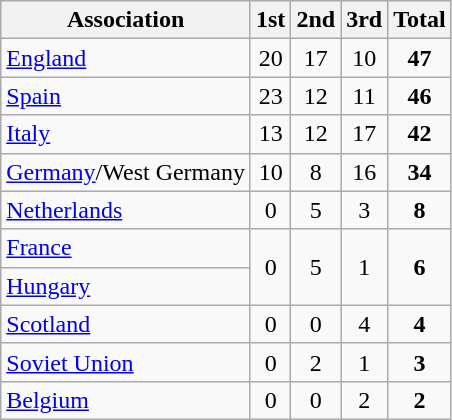<table class="wikitable sortable" style="text-align:center">
<tr>
<th>Association</th>
<th>1st</th>
<th>2nd</th>
<th>3rd</th>
<th>Total</th>
</tr>
<tr>
<td align=left> <a href='#'>England</a></td>
<td>20</td>
<td>17</td>
<td>10</td>
<td><strong>47</strong></td>
</tr>
<tr>
<td align=left> <a href='#'>Spain</a></td>
<td>23</td>
<td>12</td>
<td>11</td>
<td><strong>46</strong></td>
</tr>
<tr>
<td align=left> <a href='#'>Italy</a></td>
<td>13</td>
<td>12</td>
<td>17</td>
<td><strong>42</strong></td>
</tr>
<tr>
<td align=left> <a href='#'>Germany</a>/West Germany</td>
<td>10</td>
<td>8</td>
<td>16</td>
<td><strong>34</strong></td>
</tr>
<tr>
<td align=left> <a href='#'>Netherlands</a></td>
<td>0</td>
<td>5</td>
<td>3</td>
<td><strong>8</strong></td>
</tr>
<tr>
<td align=left> <a href='#'>France</a></td>
<td rowspan=2>0</td>
<td rowspan=2>5</td>
<td rowspan=2>1</td>
<td rowspan=2><strong>6</strong></td>
</tr>
<tr>
<td align=left> <a href='#'>Hungary</a></td>
</tr>
<tr>
<td align=left> <a href='#'>Scotland</a></td>
<td>0</td>
<td>0</td>
<td>4</td>
<td><strong>4</strong></td>
</tr>
<tr>
<td align=left> <a href='#'>Soviet Union</a></td>
<td>0</td>
<td>2</td>
<td>1</td>
<td><strong>3</strong></td>
</tr>
<tr>
<td align=left> <a href='#'>Belgium</a></td>
<td>0</td>
<td>0</td>
<td>2</td>
<td><strong>2</strong></td>
</tr>
</table>
